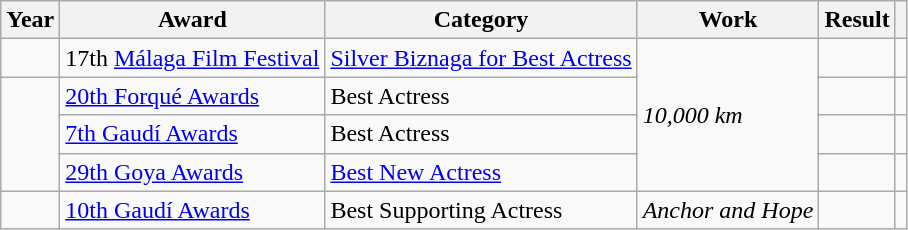<table class="wikitable sortable plainrowheaders">
<tr>
<th>Year</th>
<th>Award</th>
<th>Category</th>
<th>Work</th>
<th>Result</th>
<th scope="col" class="unsortable"></th>
</tr>
<tr>
<td></td>
<td>17th <a href='#'>Málaga Film Festival</a></td>
<td><a href='#'>Silver Biznaga for Best Actress</a></td>
<td rowspan = "4"><em>10,000 km</em></td>
<td></td>
<td></td>
</tr>
<tr>
<td rowspan = "3"></td>
<td><a href='#'>20th Forqué Awards</a></td>
<td>Best Actress</td>
<td></td>
<td></td>
</tr>
<tr>
<td><a href='#'>7th Gaudí Awards</a></td>
<td>Best Actress</td>
<td></td>
<td></td>
</tr>
<tr>
<td><a href='#'>29th Goya Awards</a></td>
<td><a href='#'>Best New Actress</a></td>
<td></td>
<td></td>
</tr>
<tr>
<td></td>
<td><a href='#'>10th Gaudí Awards</a></td>
<td>Best Supporting Actress</td>
<td><em>Anchor and Hope</em></td>
<td></td>
<td></td>
</tr>
</table>
